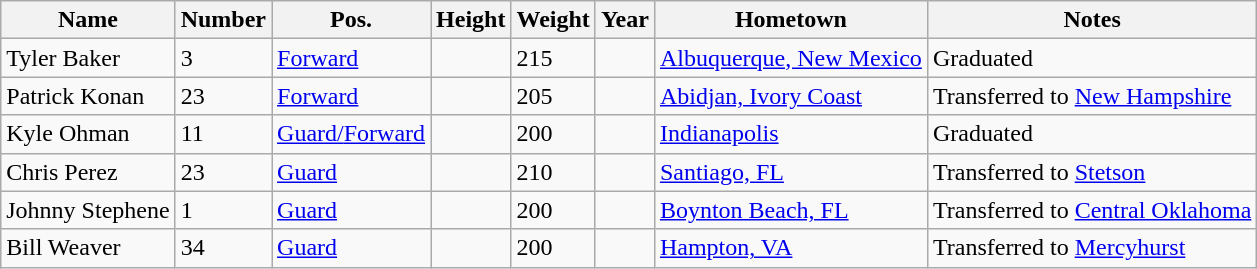<table class="wikitable sortable" border="1">
<tr>
<th>Name</th>
<th>Number</th>
<th>Pos.</th>
<th>Height</th>
<th>Weight</th>
<th>Year</th>
<th>Hometown</th>
<th class="unsortable">Notes</th>
</tr>
<tr>
<td sortname>Tyler Baker</td>
<td>3</td>
<td><a href='#'>Forward</a></td>
<td></td>
<td>215</td>
<td></td>
<td><a href='#'>Albuquerque, New Mexico</a></td>
<td>Graduated</td>
</tr>
<tr>
<td sortname>Patrick Konan</td>
<td>23</td>
<td><a href='#'>Forward</a></td>
<td></td>
<td>205</td>
<td></td>
<td><a href='#'>Abidjan, Ivory Coast</a></td>
<td>Transferred to <a href='#'>New Hampshire</a></td>
</tr>
<tr>
<td sortname>Kyle Ohman</td>
<td>11</td>
<td><a href='#'>Guard/</a><a href='#'>Forward</a></td>
<td></td>
<td>200</td>
<td></td>
<td><a href='#'>Indianapolis</a></td>
<td>Graduated</td>
</tr>
<tr>
<td sortname>Chris Perez</td>
<td>23</td>
<td><a href='#'>Guard</a></td>
<td></td>
<td>210</td>
<td></td>
<td><a href='#'>Santiago, FL</a></td>
<td>Transferred to <a href='#'>Stetson</a></td>
</tr>
<tr>
<td sortname>Johnny Stephene</td>
<td>1</td>
<td><a href='#'>Guard</a></td>
<td></td>
<td>200</td>
<td></td>
<td><a href='#'>Boynton Beach, FL</a></td>
<td>Transferred to <a href='#'>Central Oklahoma</a></td>
</tr>
<tr>
<td sortname>Bill Weaver</td>
<td>34</td>
<td><a href='#'>Guard</a></td>
<td></td>
<td>200</td>
<td></td>
<td><a href='#'>Hampton, VA</a></td>
<td>Transferred to <a href='#'>Mercyhurst</a></td>
</tr>
</table>
